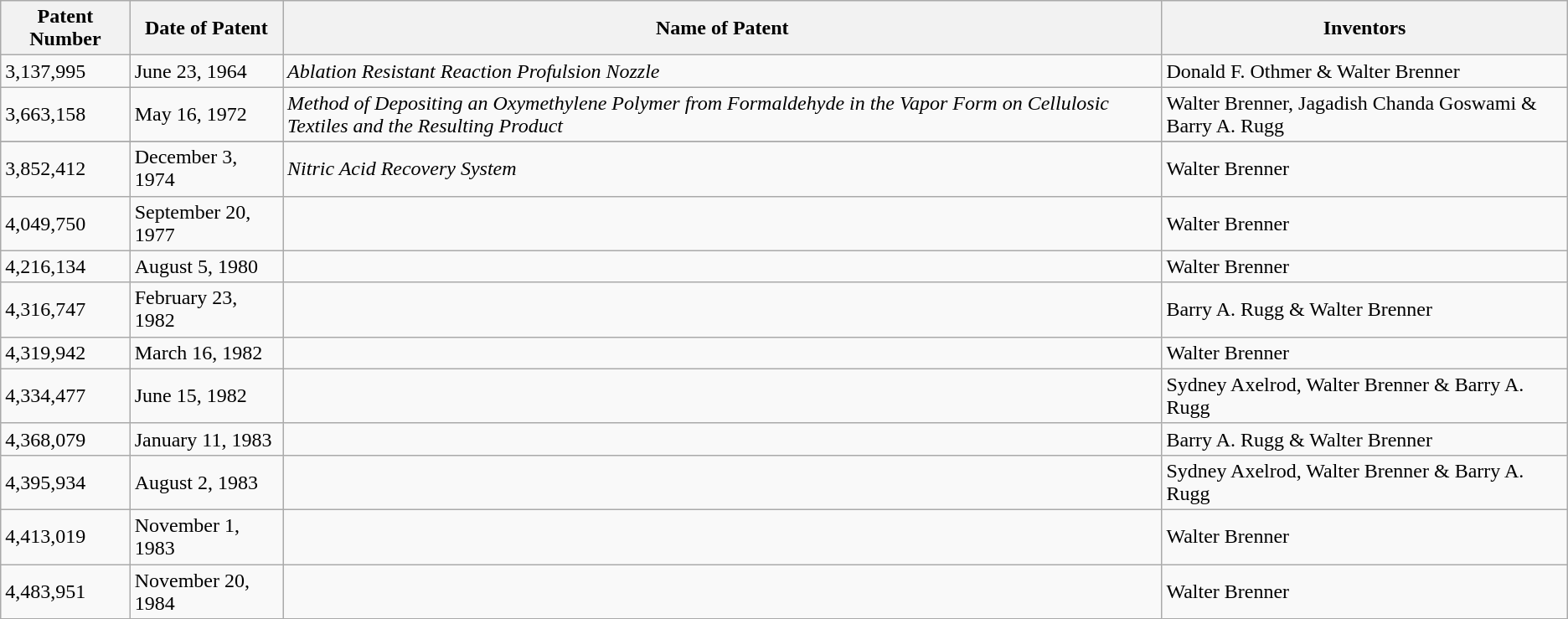<table class="wikitable sortable" border="1">
<tr>
<th>Patent Number</th>
<th>Date of Patent</th>
<th>Name of Patent</th>
<th>Inventors</th>
</tr>
<tr>
<td>3,137,995</td>
<td>June 23, 1964</td>
<td><em>Ablation Resistant Reaction Profulsion Nozzle</em></td>
<td>Donald F. Othmer & Walter Brenner</td>
</tr>
<tr>
<td>3,663,158</td>
<td>May 16, 1972</td>
<td><em>Method of Depositing an Oxymethylene Polymer from Formaldehyde in the Vapor Form on Cellulosic Textiles and the Resulting Product</em></td>
<td>Walter Brenner, Jagadish Chanda Goswami & Barry A. Rugg</td>
</tr>
<tr>
</tr>
<tr>
<td>3,852,412</td>
<td>December 3, 1974</td>
<td><em>Nitric Acid Recovery System</em></td>
<td>Walter Brenner</td>
</tr>
<tr>
<td>4,049,750</td>
<td>September 20, 1977</td>
<td></td>
<td>Walter Brenner</td>
</tr>
<tr>
<td>4,216,134</td>
<td>August 5, 1980</td>
<td></td>
<td>Walter Brenner</td>
</tr>
<tr>
<td>4,316,747</td>
<td>February 23, 1982</td>
<td></td>
<td>Barry A. Rugg & Walter Brenner</td>
</tr>
<tr>
<td>4,319,942</td>
<td>March 16, 1982</td>
<td></td>
<td>Walter Brenner</td>
</tr>
<tr>
<td>4,334,477</td>
<td>June 15, 1982</td>
<td></td>
<td>Sydney Axelrod, Walter Brenner & Barry A. Rugg</td>
</tr>
<tr>
<td>4,368,079</td>
<td>January 11, 1983</td>
<td></td>
<td>Barry A. Rugg & Walter Brenner</td>
</tr>
<tr>
<td>4,395,934</td>
<td>August 2, 1983</td>
<td></td>
<td>Sydney Axelrod, Walter Brenner & Barry A. Rugg</td>
</tr>
<tr>
<td>4,413,019</td>
<td>November 1, 1983</td>
<td></td>
<td>Walter Brenner</td>
</tr>
<tr>
<td>4,483,951</td>
<td>November 20, 1984</td>
<td></td>
<td>Walter Brenner</td>
</tr>
</table>
